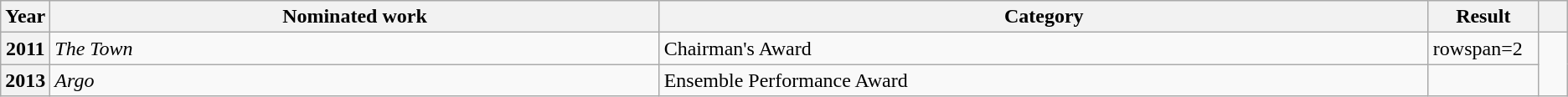<table class="wikitable">
<tr>
<th scope="col" style="width:1em;">Year</th>
<th scope="col" style="width:30em;">Nominated work</th>
<th scope="col" style="width:38em;">Category</th>
<th scope="col" style="width:5em;">Result</th>
<th scope="col" style="width:1em;"></th>
</tr>
<tr>
<th scope="row">2011</th>
<td><em>The Town</em></td>
<td>Chairman's Award</td>
<td>rowspan=2 </td>
<td rowspan=2 style="text-align:center;"></td>
</tr>
<tr>
<th scope="row">2013</th>
<td><em>Argo</em></td>
<td>Ensemble Performance Award</td>
</tr>
</table>
